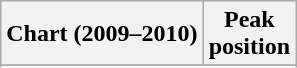<table class="wikitable sortable">
<tr>
<th align="left">Chart (2009–2010)</th>
<th align="center">Peak<br>position</th>
</tr>
<tr>
</tr>
<tr>
</tr>
<tr>
</tr>
<tr>
</tr>
</table>
